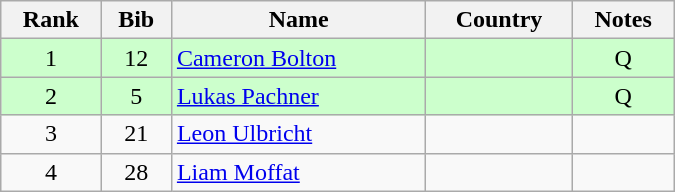<table class="wikitable" style="text-align:center; width:450px">
<tr>
<th>Rank</th>
<th>Bib</th>
<th>Name</th>
<th>Country</th>
<th>Notes</th>
</tr>
<tr bgcolor=ccffcc>
<td>1</td>
<td>12</td>
<td align=left><a href='#'>Cameron Bolton</a></td>
<td align=left></td>
<td>Q</td>
</tr>
<tr bgcolor=ccffcc>
<td>2</td>
<td>5</td>
<td align=left><a href='#'>Lukas Pachner</a></td>
<td align=left></td>
<td>Q</td>
</tr>
<tr>
<td>3</td>
<td>21</td>
<td align=left><a href='#'>Leon Ulbricht</a></td>
<td align=left></td>
<td></td>
</tr>
<tr>
<td>4</td>
<td>28</td>
<td align=left><a href='#'>Liam Moffat</a></td>
<td align=left></td>
<td></td>
</tr>
</table>
